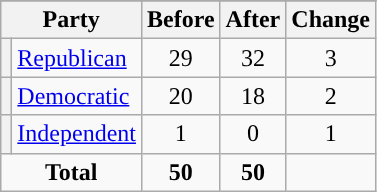<table class="wikitable" style="text-align:center;">
<tr>
</tr>
<tr>
<th colspan=2>Party</th>
<th>Before</th>
<th>After</th>
<th>Change</th>
</tr>
<tr>
<th style="background-color:"></th>
<td style="text-align:left;"><a href='#'>Republican</a></td>
<td>29</td>
<td>32</td>
<td> 3</td>
</tr>
<tr>
<th style="background-color:"></th>
<td style="text-align:left;"><a href='#'>Democratic</a></td>
<td>20</td>
<td>18</td>
<td> 2</td>
</tr>
<tr>
<th style="background-color:"></th>
<td style="text-align:left;"><a href='#'>Independent</a></td>
<td>1</td>
<td>0</td>
<td> 1</td>
</tr>
<tr>
<td colspan=2><strong>Total</strong></td>
<td><strong>50</strong></td>
<td><strong>50</strong></td>
<td></td>
</tr>
</table>
